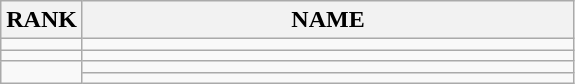<table class="wikitable">
<tr>
<th>RANK</th>
<th style="width: 20em">NAME</th>
</tr>
<tr>
<td align="center"></td>
<td></td>
</tr>
<tr>
<td align="center"></td>
<td></td>
</tr>
<tr>
<td rowspan=2 align="center"></td>
<td></td>
</tr>
<tr>
<td></td>
</tr>
</table>
